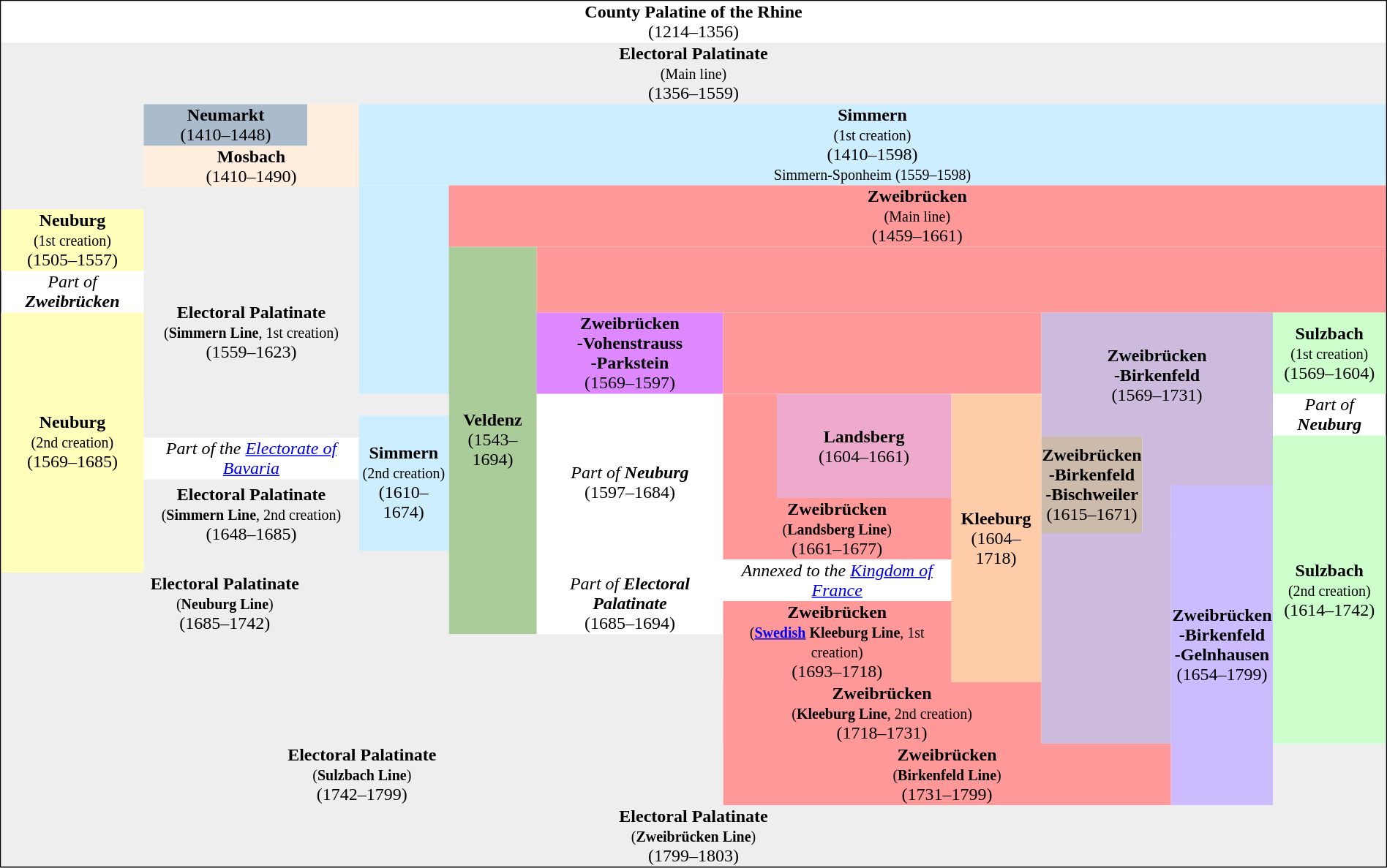<table style="margin:auto; border-spacing:0; border:1px solid black; text-align:center;">
<tr>
<td colspan=26 style="background: #fff;"><strong>County Palatine of the Rhine</strong><br>(1214–1356)</td>
</tr>
<tr>
<td colspan=26 style="background: #eee;"><strong>Electoral Palatinate</strong><br><small>(Main line)</small><br>(1356–1559)</td>
</tr>
<tr>
<td colspan=3 rowspan="3" style="background: #eee;">      </td>
<td style="background:#abc;"><strong>Neumarkt</strong><br>(1410–1448)</td>
<td style="background:#fed;">      </td>
<td colspan=21 rowspan="2" style="background: #cef;"><strong>Simmern</strong><br><small>(1st creation)</small><br>(1410–1598)<br><small>Simmern-Sponheim (1559–1598)</small></td>
</tr>
<tr>
<td colspan=2 rowspan="2" style="background: #fed;"><strong>Mosbach</strong><br>(1410–1490)</td>
</tr>
<tr>
<td rowspan="8" style="background:#cef;">      </td>
<td colspan=20 rowspan=3" style="background: #f99;"><strong>Zweibrücken</strong><br><small>(Main line)</small><br>(1459–1661)</td>
</tr>
<tr>
<td colspan=5 style="background: #eee;">      </td>
</tr>
<tr>
<td rowspan="2" style="background:#ffb;"><strong>Neuburg</strong><br><small>(1st creation)</small><br>(1505–1557)</td>
<td colspan=4 rowspan="3" style="background: #eee;">      </td>
</tr>
<tr>
<td rowspan="19" style="background:#ac9;"><strong>Veldenz</strong><br>(1543–1694)</td>
<td colspan=19 rowspan="3" style="background: #f99;">      </td>
</tr>
<tr>
<td rowspan="2" style="background:#zzz;"><em>Part of <span><strong>Zweibrücken</strong></span></em></td>
</tr>
<tr>
<td colspan=4 rowspan="3" style="background: #eee;"><strong>Electoral Palatinate</strong><br><small>(<span><strong>Simmern Line</strong></span>, 1st creation)</small><br>(1559–1623)</td>
</tr>
<tr>
<td rowspan="14" style="background:#ffb;"><strong>Neuburg</strong><br><small>(2nd creation)</small><br>(1569–1685)</td>
<td style="background:#d8f;"><strong>Zweibrücken<br>-Vohenstrauss<br>-Parkstein</strong><br>(1569–1597)</td>
<td colspan=14 rowspan="3" style="background: #f99;">      </td>
<td colspan=3 rowspan="6" style="background: #cbd;"><strong>Zweibrücken<br>-Birkenfeld</strong><br>(1569–1731)</td>
<td rowspan="3" style="background:#cfc;"><strong>Sulzbach</strong><br><small>(1st creation)</small><br>(1569–1604)</td>
</tr>
<tr>
<td rowspan="13" style="background:#zzz;"><em>Part of <span><strong>Neuburg</strong></span></em><br>(1597–1684)</td>
</tr>
<tr>
<td colspan=5 rowspan="2" style="background: #eee;">      </td>
</tr>
<tr>
<td colspan=12 rowspan="7" style="background: #f99;">      </td>
<td rowspan="7" style="background:#eac;"><strong>Landsberg</strong><br>(1604–1661)</td>
<td rowspan="14" style="background:#fca;"><strong>Kleeburg</strong><br>(1604–1718)</td>
<td rowspan="2" style="background:#zzz;"><em>Part of <span><strong>Neuburg</strong></span></em></td>
</tr>
<tr>
<td colspan=4 rowspan="3" style="background: #eee;">      </td>
<td rowspan="8" style="background:#cef;"><strong>Simmern</strong><br><small>(2nd creation)</small><br>(1610–1674)</td>
</tr>
<tr>
<td rowspan="14" style="background:#cfc;"><strong>Sulzbach</strong><br><small>(2nd creation)</small><br>(1614–1742)</td>
</tr>
<tr>
<td rowspan="5" style="background:#cba;"><strong>Zweibrücken<br>-Birkenfeld<br>-Bischweiler</strong><br>(1615–1671)</td>
<td colspan=2 rowspan="3" style="background: #cbd;">      </td>
</tr>
<tr>
<td colspan=4 style="background: #zzz;"><em>Part of the <a href='#'>Electorate of Bavaria</a></em></td>
</tr>
<tr>
<td colspan=4 rowspan="4" style="background: #eee;"><strong>Electoral Palatinate</strong><br><small>(<span><strong>Simmern Line</strong></span>, 2nd creation)</small><br>(1648–1685)</td>
</tr>
<tr>
<td rowspan="2" style="background:#cbd;">      </td>
<td rowspan="11" style="background:#cbf;"><strong>Zweibrücken<br>-Birkenfeld<br>-Gelnhausen</strong><br>(1654–1799)</td>
</tr>
<tr>
<td colspan=13 rowspan="3" style="background: #f99;"><strong>Zweibrücken</strong><br><small>(<span><strong>Landsberg Line</strong></span>)</small><br>(1661–1677)</td>
</tr>
<tr>
<td colspan=2 rowspan="7" style="background: #cbd;">      </td>
</tr>
<tr>
<td colspan=5 rowspan="2" style="background: #eee;">      </td>
</tr>
<tr>
<td colspan=13 rowspan="2" style="background: #zzz;"><em>Annexed to the <a href='#'>Kingdom of France</a></em></td>
</tr>
<tr>
<td colspan=6 rowspan="2" style="background: #eee;"><strong>Electoral Palatinate</strong><br><small>(<span><strong>Neuburg Line</strong></span>)</small><br>(1685–1742)</td>
<td rowspan="2" style="background:#zzz;"><em>Part of <span><strong>Electoral Palatinate</strong></span></em><br>(1685–1694)</td>
</tr>
<tr>
<td colspan=13 rowspan="2" style="background: #f99;"><strong>Zweibrücken</strong><br><small>(<span><strong><a href='#'>Swedish</a> Kleeburg Line</strong></span>, 1st creation)</small><br>(1693–1718)</td>
</tr>
<tr>
<td colspan=8 rowspan="3" style="background: #eee;">      </td>
</tr>
<tr>
<td colspan=14 style="background: #f99;"><strong>Zweibrücken</strong><br><small>(<span><strong>Kleeburg Line</strong></span>, 2nd creation)</small><br>(1718–1731)</td>
</tr>
<tr>
<td colspan=16 rowspan="2" style="background: #f99;"><strong>Zweibrücken</strong><br><small>(<span><strong>Birkenfeld Line</strong></span>)</small><br>(1731–1799)</td>
</tr>
<tr>
<td colspan=8 style="background: #eee;"><strong>Electoral Palatinate</strong><br><small>(<span><strong>Sulzbach Line</strong></span>)</small><br>(1742–1799)</td>
<td style="background:#eee;"></td>
</tr>
<tr>
<td colspan=26 style="background: #eee;"><strong>Electoral Palatinate</strong><br><small>(<span><strong>Zweibrücken Line</strong></span>)</small><br>(1799–1803)</td>
</tr>
</table>
